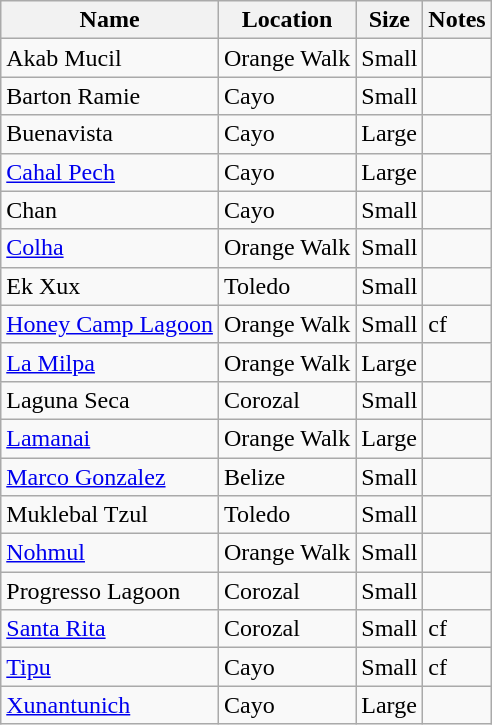<table class="wikitable sortable static-row-numbers">
<tr>
<th> Name</th>
<th>Location</th>
<th>Size</th>
<th class=unsortable>Notes</th>
</tr>
<tr>
<td>Akab Mucil</td>
<td>Orange Walk</td>
<td>Small</td>
<td></td>
</tr>
<tr>
<td>Barton Ramie</td>
<td>Cayo</td>
<td>Small</td>
<td></td>
</tr>
<tr>
<td>Buenavista</td>
<td>Cayo</td>
<td>Large</td>
<td></td>
</tr>
<tr>
<td><a href='#'>Cahal Pech</a></td>
<td>Cayo</td>
<td>Large</td>
<td></td>
</tr>
<tr>
<td>Chan</td>
<td>Cayo</td>
<td>Small</td>
<td></td>
</tr>
<tr>
<td><a href='#'>Colha</a></td>
<td>Orange Walk</td>
<td>Small</td>
<td></td>
</tr>
<tr>
<td>Ek Xux</td>
<td>Toledo</td>
<td>Small</td>
<td></td>
</tr>
<tr>
<td><a href='#'>Honey Camp Lagoon</a></td>
<td>Orange Walk</td>
<td>Small</td>
<td>cf</td>
</tr>
<tr>
<td><a href='#'>La Milpa</a></td>
<td>Orange Walk</td>
<td>Large</td>
<td></td>
</tr>
<tr>
<td>Laguna Seca</td>
<td>Corozal</td>
<td>Small</td>
<td></td>
</tr>
<tr>
<td> <a href='#'>Lamanai</a></td>
<td>Orange Walk</td>
<td>Large</td>
<td></td>
</tr>
<tr>
<td><a href='#'>Marco Gonzalez</a></td>
<td>Belize</td>
<td>Small</td>
<td></td>
</tr>
<tr>
<td>Muklebal Tzul</td>
<td>Toledo</td>
<td>Small</td>
<td></td>
</tr>
<tr>
<td><a href='#'>Nohmul</a></td>
<td>Orange Walk</td>
<td>Small</td>
<td></td>
</tr>
<tr>
<td>Progresso Lagoon</td>
<td>Corozal</td>
<td>Small</td>
<td></td>
</tr>
<tr>
<td><a href='#'>Santa Rita</a></td>
<td>Corozal</td>
<td>Small</td>
<td>cf</td>
</tr>
<tr>
<td><a href='#'>Tipu</a></td>
<td>Cayo</td>
<td>Small</td>
<td>cf</td>
</tr>
<tr>
<td><a href='#'>Xunantunich</a></td>
<td>Cayo</td>
<td>Large</td>
<td></td>
</tr>
</table>
